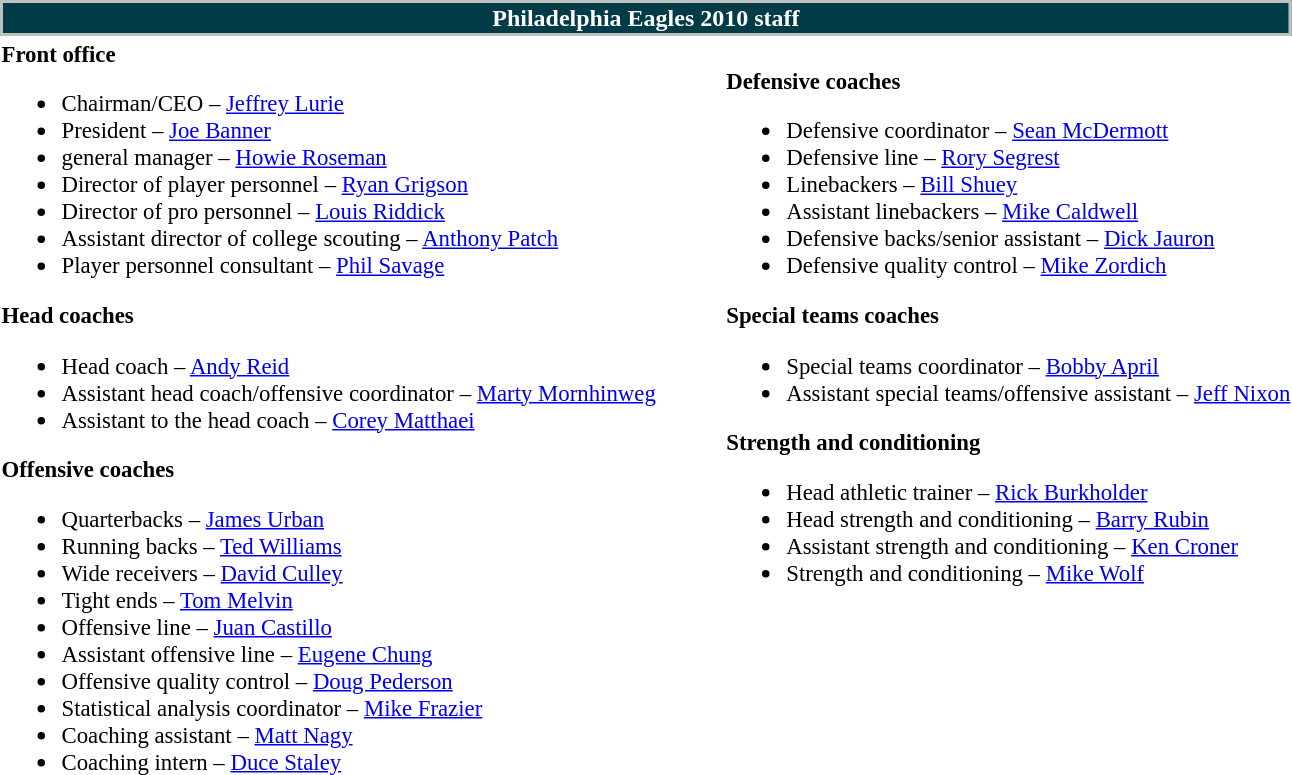<table class="toccolours" style="text-align: left;">
<tr>
<th colspan="7" style="background:#003b48; color:white; text-align: center; border:2px solid silver;">Philadelphia Eagles 2010 staff</th>
</tr>
<tr>
<td style="font-size:95%; vertical-align:top;"><strong>Front office</strong><br><ul><li>Chairman/CEO – <a href='#'>Jeffrey Lurie</a></li><li>President – <a href='#'>Joe Banner</a></li><li>general manager – <a href='#'>Howie Roseman</a></li><li>Director of player personnel – <a href='#'>Ryan Grigson</a></li><li>Director of pro personnel – <a href='#'>Louis Riddick</a></li><li>Assistant director of college scouting – <a href='#'>Anthony Patch</a></li><li>Player personnel consultant – <a href='#'>Phil Savage</a></li></ul><strong>Head coaches</strong><ul><li>Head coach – <a href='#'>Andy Reid</a></li><li>Assistant head coach/offensive coordinator – <a href='#'>Marty Mornhinweg</a></li><li>Assistant to the head coach – <a href='#'>Corey Matthaei</a></li></ul><strong>Offensive coaches</strong><ul><li>Quarterbacks – <a href='#'>James Urban</a></li><li>Running backs – <a href='#'>Ted Williams</a></li><li>Wide receivers – <a href='#'>David Culley</a></li><li>Tight ends – <a href='#'>Tom Melvin</a></li><li>Offensive line – <a href='#'>Juan Castillo</a></li><li>Assistant offensive line – <a href='#'>Eugene Chung</a></li><li>Offensive quality control – <a href='#'>Doug Pederson</a></li><li>Statistical analysis coordinator – <a href='#'>Mike Frazier</a></li><li>Coaching assistant – <a href='#'>Matt Nagy</a></li><li>Coaching intern – <a href='#'>Duce Staley</a></li></ul></td>
<td width="35"> </td>
<td valign="top"></td>
<td style="font-size:95%; vertical-align:top;"><br><strong>Defensive coaches</strong><ul><li>Defensive coordinator – <a href='#'>Sean McDermott</a></li><li>Defensive line – <a href='#'>Rory Segrest</a></li><li>Linebackers – <a href='#'>Bill Shuey</a></li><li>Assistant linebackers – <a href='#'>Mike Caldwell</a></li><li>Defensive backs/senior assistant – <a href='#'>Dick Jauron</a></li><li>Defensive quality control – <a href='#'>Mike Zordich</a></li></ul><strong>Special teams coaches</strong><ul><li>Special teams coordinator – <a href='#'>Bobby April</a></li><li>Assistant special teams/offensive assistant – <a href='#'>Jeff Nixon</a></li></ul><strong>Strength and conditioning</strong><ul><li>Head athletic trainer – <a href='#'>Rick Burkholder</a></li><li>Head strength and conditioning – <a href='#'>Barry Rubin</a></li><li>Assistant strength and conditioning – <a href='#'>Ken Croner</a></li><li>Strength and conditioning – <a href='#'>Mike Wolf</a></li></ul></td>
</tr>
</table>
